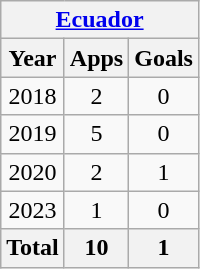<table class="wikitable" style="text-align:center">
<tr>
<th colspan=3><a href='#'>Ecuador</a></th>
</tr>
<tr>
<th>Year</th>
<th>Apps</th>
<th>Goals</th>
</tr>
<tr>
<td>2018</td>
<td>2</td>
<td>0</td>
</tr>
<tr>
<td>2019</td>
<td>5</td>
<td>0</td>
</tr>
<tr>
<td>2020</td>
<td>2</td>
<td>1</td>
</tr>
<tr>
<td>2023</td>
<td>1</td>
<td>0</td>
</tr>
<tr>
<th>Total</th>
<th>10</th>
<th>1</th>
</tr>
</table>
